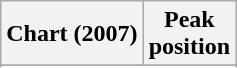<table class="wikitable sortable">
<tr>
<th>Chart (2007)</th>
<th>Peak<br>position</th>
</tr>
<tr>
</tr>
<tr>
</tr>
<tr>
</tr>
<tr>
</tr>
<tr>
</tr>
</table>
